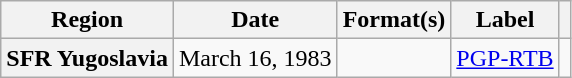<table class="wikitable plainrowheaders">
<tr>
<th scope="col">Region</th>
<th scope="col">Date</th>
<th scope="col">Format(s)</th>
<th scope="col">Label</th>
<th scope="col"></th>
</tr>
<tr>
<th scope="row">SFR Yugoslavia</th>
<td>March 16, 1983</td>
<td></td>
<td><a href='#'>PGP-RTB</a></td>
<td style="text-align:center;"></td>
</tr>
</table>
